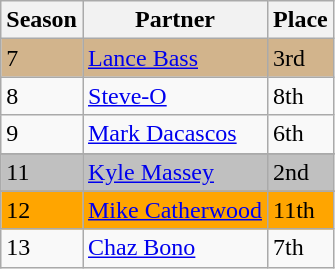<table class="wikitable sortable" style="margin:auto;float:left;">
<tr>
<th>Season</th>
<th>Partner</th>
<th>Place</th>
</tr>
<tr bgcolor="tan">
<td>7</td>
<td><a href='#'>Lance Bass</a></td>
<td>3rd</td>
</tr>
<tr>
<td>8</td>
<td><a href='#'>Steve-O</a></td>
<td>8th</td>
</tr>
<tr>
<td>9</td>
<td><a href='#'>Mark Dacascos</a></td>
<td>6th</td>
</tr>
<tr>
</tr>
<tr bgcolor="silver">
<td>11</td>
<td><a href='#'>Kyle Massey</a></td>
<td>2nd</td>
</tr>
<tr>
</tr>
<tr style="background:orange;">
<td>12</td>
<td><a href='#'>Mike Catherwood</a></td>
<td>11th</td>
</tr>
<tr>
<td>13</td>
<td><a href='#'>Chaz Bono</a></td>
<td>7th</td>
</tr>
</table>
